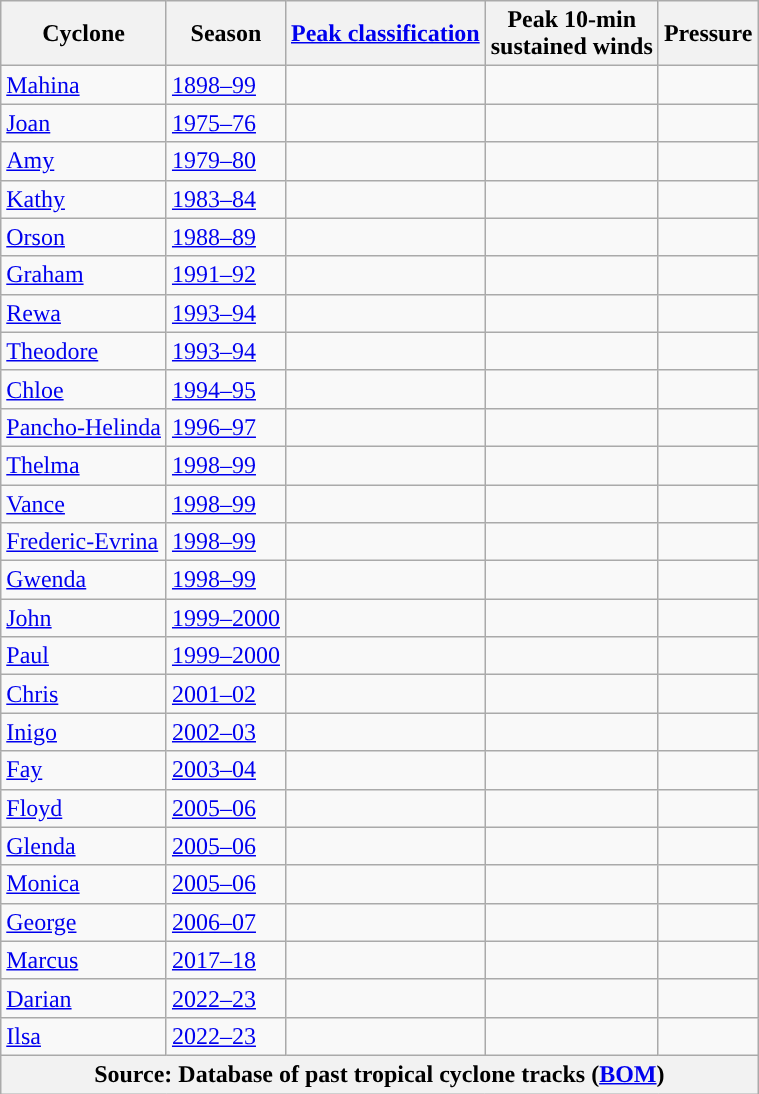<table class="wikitable sortable">
<tr>
<th>Cyclone</th>
<th>Season</th>
<th><a href='#'>Peak classification</a></th>
<th>Peak 10-min<br>sustained winds</th>
<th>Pressure</th>
</tr>
<tr>
<td><a href='#'>Mahina</a></td>
<td><a href='#'>1898–99</a></td>
<td></td>
<td></td>
<td></td>
</tr>
<tr>
<td><a href='#'>Joan</a></td>
<td><a href='#'>1975–76</a></td>
<td></td>
<td></td>
<td></td>
</tr>
<tr>
<td><a href='#'>Amy</a></td>
<td><a href='#'>1979–80</a></td>
<td></td>
<td></td>
<td></td>
</tr>
<tr>
<td><a href='#'>Kathy</a></td>
<td><a href='#'>1983–84</a></td>
<td></td>
<td></td>
<td></td>
</tr>
<tr>
<td><a href='#'>Orson</a></td>
<td><a href='#'>1988–89</a></td>
<td></td>
<td></td>
<td></td>
</tr>
<tr>
<td><a href='#'>Graham</a></td>
<td><a href='#'>1991–92</a></td>
<td></td>
<td></td>
<td></td>
</tr>
<tr>
<td><a href='#'>Rewa</a></td>
<td><a href='#'>1993–94</a></td>
<td></td>
<td></td>
<td></td>
</tr>
<tr>
<td><a href='#'>Theodore</a></td>
<td><a href='#'>1993–94</a></td>
<td></td>
<td></td>
<td></td>
</tr>
<tr>
<td><a href='#'>Chloe</a></td>
<td><a href='#'>1994–95</a></td>
<td></td>
<td></td>
<td></td>
</tr>
<tr>
<td><a href='#'>Pancho-Helinda</a></td>
<td><a href='#'>1996–97</a></td>
<td></td>
<td></td>
<td></td>
</tr>
<tr>
<td><a href='#'>Thelma</a></td>
<td><a href='#'>1998–99</a></td>
<td></td>
<td></td>
<td></td>
</tr>
<tr>
<td><a href='#'>Vance</a></td>
<td><a href='#'>1998–99</a></td>
<td></td>
<td></td>
<td></td>
</tr>
<tr>
<td><a href='#'>Frederic-Evrina</a></td>
<td><a href='#'>1998–99</a></td>
<td></td>
<td></td>
<td></td>
</tr>
<tr>
<td><a href='#'>Gwenda</a></td>
<td><a href='#'>1998–99</a></td>
<td></td>
<td></td>
<td></td>
</tr>
<tr>
<td><a href='#'>John</a></td>
<td><a href='#'>1999–2000</a></td>
<td></td>
<td></td>
<td></td>
</tr>
<tr>
<td><a href='#'>Paul</a></td>
<td><a href='#'>1999–2000</a></td>
<td></td>
<td></td>
<td></td>
</tr>
<tr>
<td><a href='#'>Chris</a></td>
<td><a href='#'>2001–02</a></td>
<td></td>
<td></td>
<td></td>
</tr>
<tr>
<td><a href='#'>Inigo</a></td>
<td><a href='#'>2002–03</a></td>
<td></td>
<td></td>
<td></td>
</tr>
<tr>
<td><a href='#'>Fay</a></td>
<td><a href='#'>2003–04</a></td>
<td></td>
<td></td>
<td></td>
</tr>
<tr>
<td><a href='#'>Floyd</a></td>
<td><a href='#'>2005–06</a></td>
<td></td>
<td></td>
<td></td>
</tr>
<tr>
<td><a href='#'>Glenda</a></td>
<td><a href='#'>2005–06</a></td>
<td></td>
<td></td>
<td></td>
</tr>
<tr>
<td><a href='#'>Monica</a></td>
<td><a href='#'>2005–06</a></td>
<td></td>
<td></td>
<td></td>
</tr>
<tr>
<td><a href='#'>George</a></td>
<td><a href='#'>2006–07</a></td>
<td></td>
<td></td>
<td></td>
</tr>
<tr>
<td><a href='#'>Marcus</a></td>
<td><a href='#'>2017–18</a></td>
<td></td>
<td></td>
<td></td>
</tr>
<tr>
<td><a href='#'>Darian</a></td>
<td><a href='#'>2022–23</a></td>
<td></td>
<td></td>
<td></td>
</tr>
<tr>
<td><a href='#'>Ilsa</a></td>
<td><a href='#'>2022–23</a></td>
<td></td>
<td></td>
<td></td>
</tr>
<tr>
<th colspan="5">Source: Database of past tropical cyclone tracks (<a href='#'>BOM</a>)</th>
</tr>
</table>
